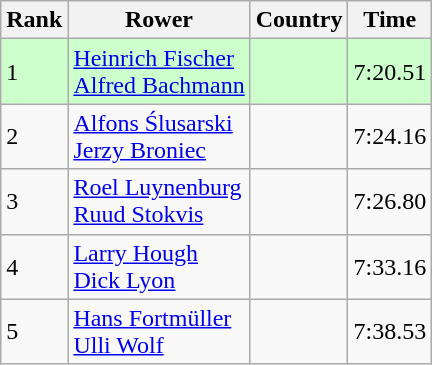<table class="wikitable sortable" style="text-align:middle">
<tr>
<th>Rank</th>
<th>Rower</th>
<th>Country</th>
<th>Time</th>
</tr>
<tr bgcolor=ccffcc>
<td>1</td>
<td><a href='#'>Heinrich Fischer</a><br><a href='#'>Alfred Bachmann</a></td>
<td></td>
<td>7:20.51</td>
</tr>
<tr>
<td>2</td>
<td><a href='#'>Alfons Ślusarski</a><br><a href='#'>Jerzy Broniec</a></td>
<td></td>
<td>7:24.16</td>
</tr>
<tr>
<td>3</td>
<td><a href='#'>Roel Luynenburg</a><br><a href='#'>Ruud Stokvis</a></td>
<td></td>
<td>7:26.80</td>
</tr>
<tr>
<td>4</td>
<td><a href='#'>Larry Hough</a><br><a href='#'>Dick Lyon</a></td>
<td></td>
<td>7:33.16</td>
</tr>
<tr>
<td>5</td>
<td><a href='#'>Hans Fortmüller</a><br><a href='#'>Ulli Wolf</a></td>
<td></td>
<td>7:38.53</td>
</tr>
</table>
